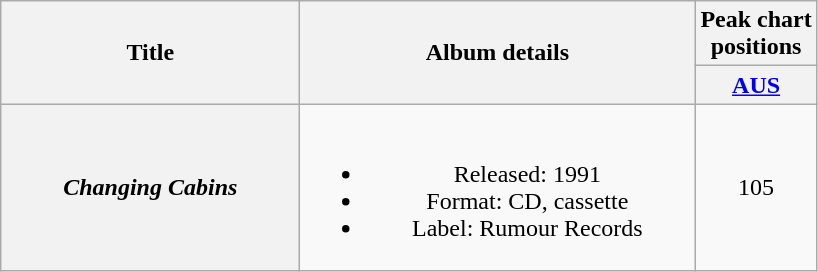<table class="wikitable plainrowheaders" style="text-align:center;" border="1">
<tr>
<th scope="col" rowspan="2" style="width:12em;">Title</th>
<th scope="col" rowspan="2" style="width:16em;">Album details</th>
<th scope="col" colspan="1">Peak chart<br>positions</th>
</tr>
<tr>
<th scope="col" style="text-align:center;"><a href='#'>AUS</a><br></th>
</tr>
<tr>
<th scope="row"><em>Changing Cabins</em></th>
<td><br><ul><li>Released: 1991</li><li>Format: CD, cassette</li><li>Label: Rumour Records</li></ul></td>
<td align="center">105</td>
</tr>
</table>
